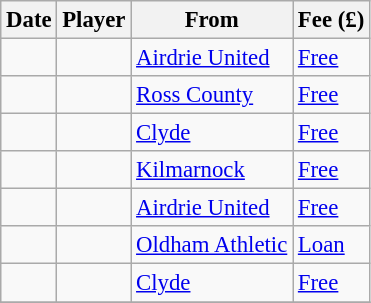<table class="wikitable sortable" style="font-size:95%">
<tr>
<th>Date</th>
<th>Player</th>
<th>From</th>
<th>Fee (£)</th>
</tr>
<tr>
<td></td>
<td> </td>
<td><a href='#'>Airdrie United</a></td>
<td><a href='#'>Free</a></td>
</tr>
<tr>
<td></td>
<td> </td>
<td><a href='#'>Ross County</a></td>
<td><a href='#'>Free</a></td>
</tr>
<tr>
<td></td>
<td> </td>
<td><a href='#'>Clyde</a></td>
<td><a href='#'>Free</a></td>
</tr>
<tr>
<td></td>
<td> </td>
<td><a href='#'>Kilmarnock</a></td>
<td><a href='#'>Free</a></td>
</tr>
<tr>
<td></td>
<td> </td>
<td><a href='#'>Airdrie United</a></td>
<td><a href='#'>Free</a></td>
</tr>
<tr>
<td></td>
<td> </td>
<td><a href='#'>Oldham Athletic</a></td>
<td><a href='#'>Loan</a></td>
</tr>
<tr>
<td></td>
<td> </td>
<td><a href='#'>Clyde</a></td>
<td><a href='#'>Free</a></td>
</tr>
<tr>
</tr>
</table>
